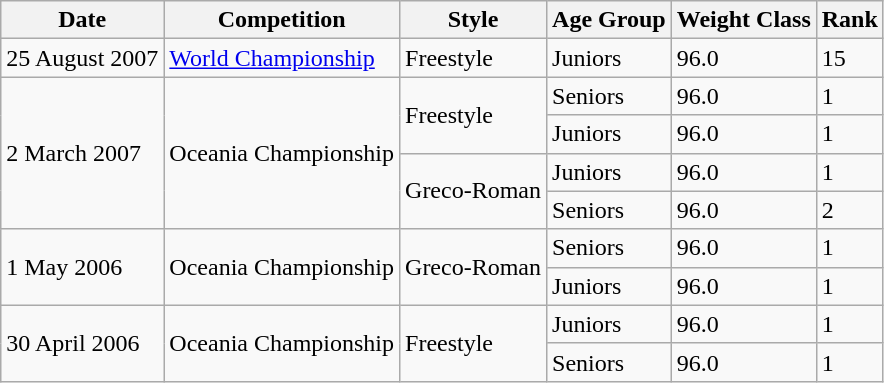<table class=wikitable>
<tr>
<th>Date</th>
<th>Competition</th>
<th>Style</th>
<th>Age Group</th>
<th>Weight Class</th>
<th>Rank</th>
</tr>
<tr>
<td>25 August 2007</td>
<td><a href='#'>World Championship</a></td>
<td>Freestyle</td>
<td>Juniors</td>
<td>96.0</td>
<td>15</td>
</tr>
<tr>
<td rowspan=4>2 March 2007</td>
<td rowspan=4>Oceania Championship</td>
<td rowspan=2>Freestyle</td>
<td>Seniors</td>
<td>96.0</td>
<td>1</td>
</tr>
<tr>
<td>Juniors</td>
<td>96.0</td>
<td>1</td>
</tr>
<tr>
<td rowspan=2>Greco-Roman</td>
<td>Juniors</td>
<td>96.0</td>
<td>1</td>
</tr>
<tr>
<td>Seniors</td>
<td>96.0</td>
<td>2</td>
</tr>
<tr>
<td rowspan=2>1 May 2006</td>
<td rowspan=2>Oceania Championship</td>
<td rowspan=2>Greco-Roman</td>
<td>Seniors</td>
<td>96.0</td>
<td>1</td>
</tr>
<tr>
<td>Juniors</td>
<td>96.0</td>
<td>1</td>
</tr>
<tr>
<td rowspan=2>30 April 2006</td>
<td rowspan=2>Oceania Championship</td>
<td rowspan=2>Freestyle</td>
<td>Juniors</td>
<td>96.0</td>
<td>1</td>
</tr>
<tr>
<td>Seniors</td>
<td>96.0</td>
<td>1</td>
</tr>
</table>
